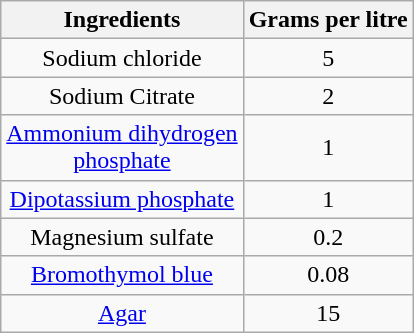<table class="wikitable" style="text-align:center;">
<tr style="font-weight:bold;">
<th>Ingredients<br></th>
<th>Grams per litre<br></th>
</tr>
<tr>
<td>Sodium chloride</td>
<td>5</td>
</tr>
<tr>
<td>Sodium Citrate</td>
<td>2</td>
</tr>
<tr>
<td><a href='#'>Ammonium dihydrogen <br>phosphate</a></td>
<td>1</td>
</tr>
<tr>
<td><a href='#'>Dipotassium phosphate</a></td>
<td>1</td>
</tr>
<tr>
<td>Magnesium sulfate</td>
<td>0.2<br></td>
</tr>
<tr>
<td><a href='#'>Bromothymol blue</a></td>
<td>0.08<br></td>
</tr>
<tr>
<td><a href='#'>Agar</a></td>
<td>15</td>
</tr>
</table>
